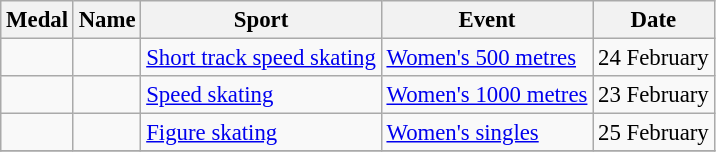<table class="wikitable sortable"  style="font-size:95%">
<tr>
<th>Medal</th>
<th>Name</th>
<th>Sport</th>
<th>Event</th>
<th>Date</th>
</tr>
<tr>
<td></td>
<td></td>
<td><a href='#'>Short track speed skating</a></td>
<td><a href='#'>Women's 500 metres</a></td>
<td>24 February</td>
</tr>
<tr>
<td></td>
<td></td>
<td><a href='#'>Speed skating</a></td>
<td><a href='#'>Women's 1000 metres</a></td>
<td>23 February</td>
</tr>
<tr>
<td></td>
<td></td>
<td><a href='#'>Figure skating</a></td>
<td><a href='#'>Women's singles</a></td>
<td>25 February</td>
</tr>
<tr>
</tr>
</table>
